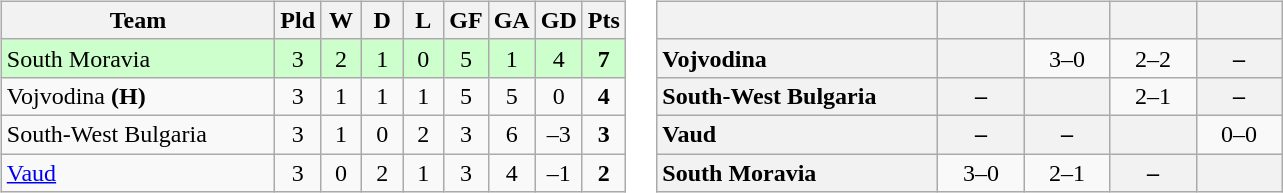<table>
<tr>
<td><br><table class="wikitable" style="text-align:center;">
<tr>
<th width=175>Team</th>
<th width=20 abbr="Played">Pld</th>
<th width=20 abbr="Won">W</th>
<th width=20 abbr="Drawn">D</th>
<th width=20 abbr="Lost">L</th>
<th width=20 abbr="Goals for">GF</th>
<th width=20 abbr="Goals against">GA</th>
<th width=20 abbr="Goal difference">GD</th>
<th width=20 abbr="Points">Pts</th>
</tr>
<tr bgcolor='#ccffcc'>
<td align=left> South Moravia</td>
<td>3</td>
<td>2</td>
<td>1</td>
<td>0</td>
<td>5</td>
<td>1</td>
<td>4</td>
<td><strong>7</strong></td>
</tr>
<tr>
<td align=left> Vojvodina <strong>(H)</strong></td>
<td>3</td>
<td>1</td>
<td>1</td>
<td>1</td>
<td>5</td>
<td>5</td>
<td>0</td>
<td><strong>4</strong></td>
</tr>
<tr>
<td align=left> South-West Bulgaria</td>
<td>3</td>
<td>1</td>
<td>0</td>
<td>2</td>
<td>3</td>
<td>6</td>
<td>–3</td>
<td><strong>3</strong></td>
</tr>
<tr>
<td align=left> <a href='#'>Vaud</a></td>
<td>3</td>
<td>0</td>
<td>2</td>
<td>1</td>
<td>3</td>
<td>4</td>
<td>–1</td>
<td><strong>2</strong></td>
</tr>
</table>
</td>
<td><br><table class="wikitable" style="text-align:center">
<tr>
<th width="180"> </th>
<th width="50"></th>
<th width="50"></th>
<th width="50"></th>
<th width="50"></th>
</tr>
<tr>
<th style="text-align:left"> Vojvodina</th>
<th> </th>
<td>3–0</td>
<td>2–2</td>
<th>–</th>
</tr>
<tr>
<th style="text-align:left"> South-West Bulgaria</th>
<th>–</th>
<th> </th>
<td>2–1</td>
<th>–</th>
</tr>
<tr>
<th style="text-align:left"> Vaud</th>
<th>–</th>
<th>–</th>
<th> </th>
<td>0–0</td>
</tr>
<tr>
<th style="text-align:left"> South Moravia</th>
<td>3–0</td>
<td>2–1</td>
<th>–</th>
<th> </th>
</tr>
</table>
</td>
</tr>
</table>
